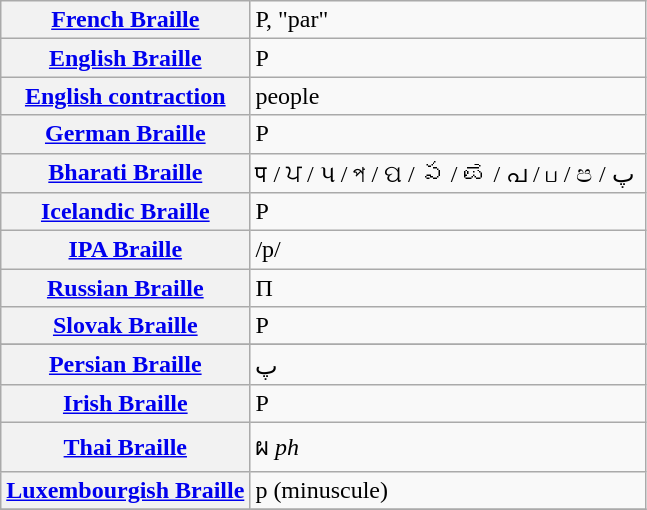<table class="wikitable">
<tr>
<th align=left><a href='#'>French Braille</a></th>
<td>P, "par"</td>
</tr>
<tr>
<th align=left><a href='#'>English Braille</a></th>
<td>P</td>
</tr>
<tr>
<th align=left><a href='#'>English contraction</a></th>
<td>people</td>
</tr>
<tr>
<th align=left><a href='#'>German Braille</a></th>
<td>P</td>
</tr>
<tr>
<th align=left><a href='#'>Bharati Braille</a></th>
<td>प / ਪ / પ / প / ପ / ప / ಪ / പ / ப / ප / پ ‎</td>
</tr>
<tr>
<th align=left><a href='#'>Icelandic Braille</a></th>
<td>P</td>
</tr>
<tr>
<th align=left><a href='#'>IPA Braille</a></th>
<td>/p/</td>
</tr>
<tr>
<th align=left><a href='#'>Russian Braille</a></th>
<td>П</td>
</tr>
<tr>
<th align=left><a href='#'>Slovak Braille</a></th>
<td>P</td>
</tr>
<tr>
</tr>
<tr>
<th align=left><a href='#'>Persian Braille</a></th>
<td>پ</td>
</tr>
<tr>
<th align=left><a href='#'>Irish Braille</a></th>
<td>P</td>
</tr>
<tr>
<th align=left><a href='#'>Thai Braille</a></th>
<td>ผ <em>ph</em></td>
</tr>
<tr>
<th align=left><a href='#'>Luxembourgish Braille</a></th>
<td>p (minuscule)</td>
</tr>
<tr>
</tr>
</table>
